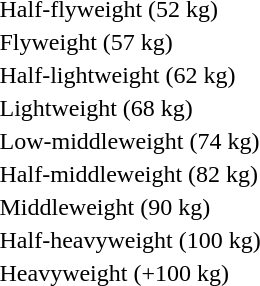<table>
<tr>
<td rowspan=2>Half-flyweight (52 kg)<br></td>
<td rowspan=2></td>
<td rowspan=2></td>
<td></td>
</tr>
<tr>
<td></td>
</tr>
<tr>
<td rowspan=2>Flyweight (57 kg)<br></td>
<td rowspan=2></td>
<td rowspan=2></td>
<td></td>
</tr>
<tr>
<td></td>
</tr>
<tr>
<td rowspan=2>Half-lightweight (62 kg)<br></td>
<td rowspan=2></td>
<td rowspan=2></td>
<td></td>
</tr>
<tr>
<td></td>
</tr>
<tr>
<td rowspan=2>Lightweight (68 kg)<br></td>
<td rowspan=2></td>
<td rowspan=2></td>
<td></td>
</tr>
<tr>
<td></td>
</tr>
<tr>
<td rowspan=2>Low-middleweight (74 kg)<br></td>
<td rowspan=2></td>
<td rowspan=2></td>
<td></td>
</tr>
<tr>
<td></td>
</tr>
<tr>
<td rowspan=2>Half-middleweight (82 kg)<br></td>
<td rowspan=2></td>
<td rowspan=2></td>
<td></td>
</tr>
<tr>
<td></td>
</tr>
<tr>
<td rowspan=2>Middleweight (90 kg)<br></td>
<td rowspan=2></td>
<td rowspan=2></td>
<td></td>
</tr>
<tr>
<td></td>
</tr>
<tr>
<td rowspan=2>Half-heavyweight (100 kg)<br></td>
<td rowspan=2></td>
<td rowspan=2></td>
<td></td>
</tr>
<tr>
<td></td>
</tr>
<tr>
<td rowspan=2>Heavyweight (+100 kg)<br></td>
<td rowspan=2></td>
<td rowspan=2></td>
<td></td>
</tr>
<tr>
<td></td>
</tr>
</table>
